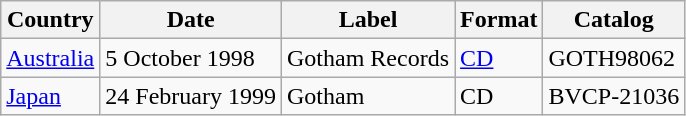<table class="wikitable">
<tr>
<th>Country</th>
<th>Date</th>
<th>Label</th>
<th>Format</th>
<th>Catalog</th>
</tr>
<tr>
<td><a href='#'>Australia</a></td>
<td>5 October 1998</td>
<td>Gotham Records</td>
<td><a href='#'>CD</a></td>
<td>GOTH98062</td>
</tr>
<tr>
<td><a href='#'>Japan</a></td>
<td>24 February 1999</td>
<td>Gotham</td>
<td>CD</td>
<td>BVCP-21036</td>
</tr>
</table>
